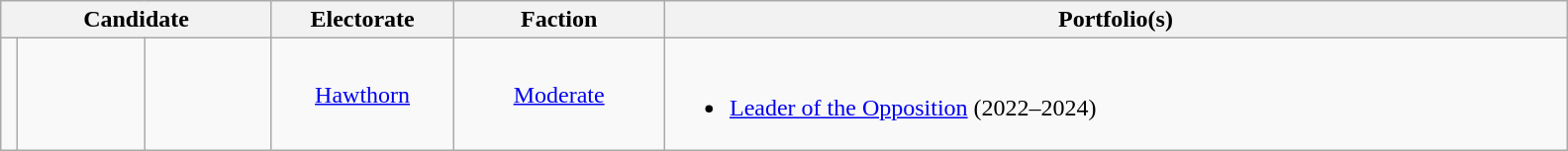<table class="wikitable" style="text-align:center">
<tr>
<th width=175px; colspan=3>Candidate</th>
<th width=115px>Electorate</th>
<th width=135px>Faction</th>
<th width=600px>Portfolio(s)</th>
</tr>
<tr>
<td width="3pt" > </td>
<td></td>
<td></td>
<td><a href='#'>Hawthorn</a></td>
<td><a href='#'>Moderate</a></td>
<td align=left><br><ul><li><a href='#'>Leader of the Opposition</a> (2022–2024)</li></ul></td>
</tr>
</table>
